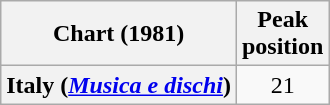<table class="wikitable plainrowheaders" style="text-align:center">
<tr>
<th scope="col">Chart (1981)</th>
<th scope="col">Peak<br>position</th>
</tr>
<tr>
<th scope="row">Italy (<em><a href='#'>Musica e dischi</a></em>)</th>
<td>21</td>
</tr>
</table>
